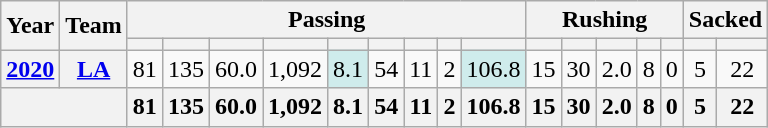<table class="wikitable" style="text-align:center;">
<tr>
<th rowspan="2">Year</th>
<th rowspan="2">Team</th>
<th colspan="9">Passing</th>
<th colspan="5">Rushing</th>
<th colspan="2">Sacked</th>
</tr>
<tr>
<th></th>
<th></th>
<th></th>
<th></th>
<th></th>
<th></th>
<th></th>
<th></th>
<th></th>
<th></th>
<th></th>
<th></th>
<th></th>
<th></th>
<th></th>
<th></th>
</tr>
<tr>
<th><a href='#'>2020</a></th>
<th><a href='#'>LA</a></th>
<td>81</td>
<td>135</td>
<td>60.0</td>
<td>1,092</td>
<td style="background:#cfecec;">8.1</td>
<td>54</td>
<td>11</td>
<td>2</td>
<td style="background:#cfecec;">106.8</td>
<td>15</td>
<td>30</td>
<td>2.0</td>
<td>8</td>
<td>0</td>
<td>5</td>
<td>22</td>
</tr>
<tr>
<th colspan="2"></th>
<th>81</th>
<th>135</th>
<th>60.0</th>
<th>1,092</th>
<th>8.1</th>
<th>54</th>
<th>11</th>
<th>2</th>
<th>106.8</th>
<th>15</th>
<th>30</th>
<th>2.0</th>
<th>8</th>
<th>0</th>
<th>5</th>
<th>22</th>
</tr>
</table>
